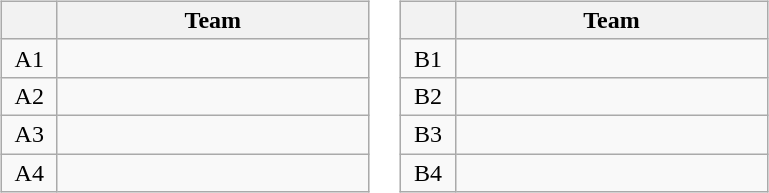<table>
<tr>
<td align="left"><br><table class="wikitable" style="text-align:center">
<tr>
<th style="width:30px"></th>
<th style="width:200px">Team</th>
</tr>
<tr>
<td>A1</td>
<td style="text-align:left"></td>
</tr>
<tr>
<td>A2</td>
<td style="text-align:left"></td>
</tr>
<tr>
<td>A3</td>
<td style="text-align:left"></td>
</tr>
<tr>
<td>A4</td>
<td style="text-align:left"></td>
</tr>
</table>
</td>
<td align="left"><br><table class="wikitable" style="text-align:center">
<tr>
<th style="width:30px"></th>
<th style="width:200px">Team</th>
</tr>
<tr>
<td>B1</td>
<td style="text-align:left"></td>
</tr>
<tr>
<td>B2</td>
<td style="text-align:left"></td>
</tr>
<tr>
<td>B3</td>
<td style="text-align:left"></td>
</tr>
<tr>
<td>B4</td>
<td style="text-align:left"></td>
</tr>
</table>
</td>
<td></td>
</tr>
</table>
